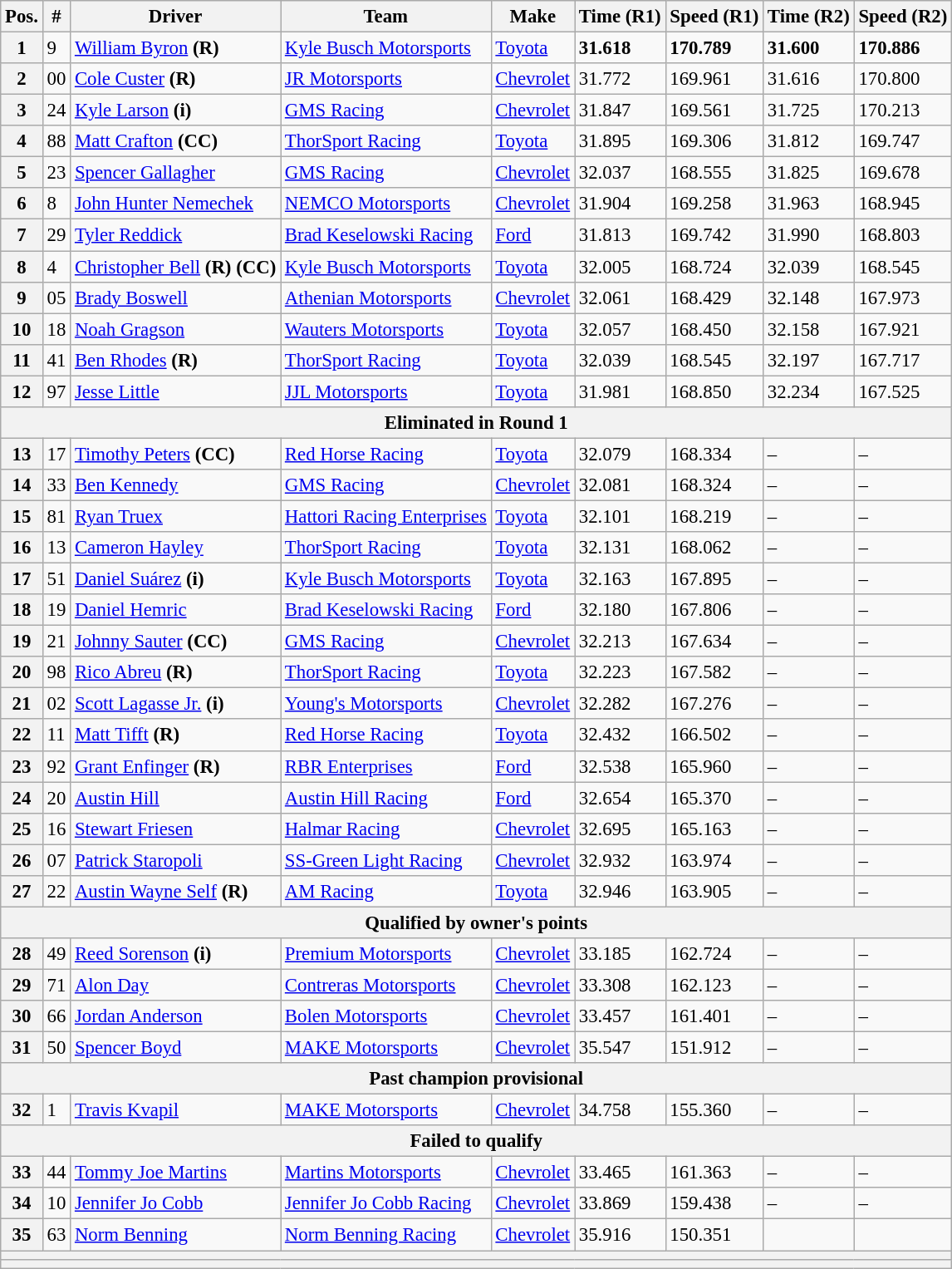<table class="wikitable" style="font-size:95%">
<tr>
<th>Pos.</th>
<th>#</th>
<th>Driver</th>
<th>Team</th>
<th>Make</th>
<th>Time (R1)</th>
<th>Speed (R1)</th>
<th>Time (R2)</th>
<th>Speed (R2)</th>
</tr>
<tr>
<th>1</th>
<td>9</td>
<td><a href='#'>William Byron</a> <strong>(R)</strong></td>
<td><a href='#'>Kyle Busch Motorsports</a></td>
<td><a href='#'>Toyota</a></td>
<td><strong>31.618</strong></td>
<td><strong>170.789</strong></td>
<td><strong>31.600</strong></td>
<td><strong>170.886</strong></td>
</tr>
<tr>
<th>2</th>
<td>00</td>
<td><a href='#'>Cole Custer</a> <strong>(R)</strong></td>
<td><a href='#'>JR Motorsports</a></td>
<td><a href='#'>Chevrolet</a></td>
<td>31.772</td>
<td>169.961</td>
<td>31.616</td>
<td>170.800</td>
</tr>
<tr>
<th>3</th>
<td>24</td>
<td><a href='#'>Kyle Larson</a> <strong>(i)</strong></td>
<td><a href='#'>GMS Racing</a></td>
<td><a href='#'>Chevrolet</a></td>
<td>31.847</td>
<td>169.561</td>
<td>31.725</td>
<td>170.213</td>
</tr>
<tr>
<th>4</th>
<td>88</td>
<td><a href='#'>Matt Crafton</a> <strong>(CC)</strong></td>
<td><a href='#'>ThorSport Racing</a></td>
<td><a href='#'>Toyota</a></td>
<td>31.895</td>
<td>169.306</td>
<td>31.812</td>
<td>169.747</td>
</tr>
<tr>
<th>5</th>
<td>23</td>
<td><a href='#'>Spencer Gallagher</a></td>
<td><a href='#'>GMS Racing</a></td>
<td><a href='#'>Chevrolet</a></td>
<td>32.037</td>
<td>168.555</td>
<td>31.825</td>
<td>169.678</td>
</tr>
<tr>
<th>6</th>
<td>8</td>
<td><a href='#'>John Hunter Nemechek</a></td>
<td><a href='#'>NEMCO Motorsports</a></td>
<td><a href='#'>Chevrolet</a></td>
<td>31.904</td>
<td>169.258</td>
<td>31.963</td>
<td>168.945</td>
</tr>
<tr>
<th>7</th>
<td>29</td>
<td><a href='#'>Tyler Reddick</a></td>
<td><a href='#'>Brad Keselowski Racing</a></td>
<td><a href='#'>Ford</a></td>
<td>31.813</td>
<td>169.742</td>
<td>31.990</td>
<td>168.803</td>
</tr>
<tr>
<th>8</th>
<td>4</td>
<td><a href='#'>Christopher Bell</a> <strong>(R)</strong> <strong>(CC)</strong></td>
<td><a href='#'>Kyle Busch Motorsports</a></td>
<td><a href='#'>Toyota</a></td>
<td>32.005</td>
<td>168.724</td>
<td>32.039</td>
<td>168.545</td>
</tr>
<tr>
<th>9</th>
<td>05</td>
<td><a href='#'>Brady Boswell</a></td>
<td><a href='#'>Athenian Motorsports</a></td>
<td><a href='#'>Chevrolet</a></td>
<td>32.061</td>
<td>168.429</td>
<td>32.148</td>
<td>167.973</td>
</tr>
<tr>
<th>10</th>
<td>18</td>
<td><a href='#'>Noah Gragson</a></td>
<td><a href='#'>Wauters Motorsports</a></td>
<td><a href='#'>Toyota</a></td>
<td>32.057</td>
<td>168.450</td>
<td>32.158</td>
<td>167.921</td>
</tr>
<tr>
<th>11</th>
<td>41</td>
<td><a href='#'>Ben Rhodes</a> <strong>(R)</strong></td>
<td><a href='#'>ThorSport Racing</a></td>
<td><a href='#'>Toyota</a></td>
<td>32.039</td>
<td>168.545</td>
<td>32.197</td>
<td>167.717</td>
</tr>
<tr>
<th>12</th>
<td>97</td>
<td><a href='#'>Jesse Little</a></td>
<td><a href='#'>JJL Motorsports</a></td>
<td><a href='#'>Toyota</a></td>
<td>31.981</td>
<td>168.850</td>
<td>32.234</td>
<td>167.525</td>
</tr>
<tr>
<th colspan="9">Eliminated in Round 1</th>
</tr>
<tr>
<th>13</th>
<td>17</td>
<td><a href='#'>Timothy Peters</a> <strong>(CC)</strong></td>
<td><a href='#'>Red Horse Racing</a></td>
<td><a href='#'>Toyota</a></td>
<td>32.079</td>
<td>168.334</td>
<td>–</td>
<td>–</td>
</tr>
<tr>
<th>14</th>
<td>33</td>
<td><a href='#'>Ben Kennedy</a></td>
<td><a href='#'>GMS Racing</a></td>
<td><a href='#'>Chevrolet</a></td>
<td>32.081</td>
<td>168.324</td>
<td>–</td>
<td>–</td>
</tr>
<tr>
<th>15</th>
<td>81</td>
<td><a href='#'>Ryan Truex</a></td>
<td><a href='#'>Hattori Racing Enterprises</a></td>
<td><a href='#'>Toyota</a></td>
<td>32.101</td>
<td>168.219</td>
<td>–</td>
<td>–</td>
</tr>
<tr>
<th>16</th>
<td>13</td>
<td><a href='#'>Cameron Hayley</a></td>
<td><a href='#'>ThorSport Racing</a></td>
<td><a href='#'>Toyota</a></td>
<td>32.131</td>
<td>168.062</td>
<td>–</td>
<td>–</td>
</tr>
<tr>
<th>17</th>
<td>51</td>
<td><a href='#'>Daniel Suárez</a> <strong>(i)</strong></td>
<td><a href='#'>Kyle Busch Motorsports</a></td>
<td><a href='#'>Toyota</a></td>
<td>32.163</td>
<td>167.895</td>
<td>–</td>
<td>–</td>
</tr>
<tr>
<th>18</th>
<td>19</td>
<td><a href='#'>Daniel Hemric</a></td>
<td><a href='#'>Brad Keselowski Racing</a></td>
<td><a href='#'>Ford</a></td>
<td>32.180</td>
<td>167.806</td>
<td>–</td>
<td>–</td>
</tr>
<tr>
<th>19</th>
<td>21</td>
<td><a href='#'>Johnny Sauter</a> <strong>(CC)</strong></td>
<td><a href='#'>GMS Racing</a></td>
<td><a href='#'>Chevrolet</a></td>
<td>32.213</td>
<td>167.634</td>
<td>–</td>
<td>–</td>
</tr>
<tr>
<th>20</th>
<td>98</td>
<td><a href='#'>Rico Abreu</a> <strong>(R)</strong></td>
<td><a href='#'>ThorSport Racing</a></td>
<td><a href='#'>Toyota</a></td>
<td>32.223</td>
<td>167.582</td>
<td>–</td>
<td>–</td>
</tr>
<tr>
<th>21</th>
<td>02</td>
<td><a href='#'>Scott Lagasse Jr.</a> <strong>(i)</strong></td>
<td><a href='#'>Young's Motorsports</a></td>
<td><a href='#'>Chevrolet</a></td>
<td>32.282</td>
<td>167.276</td>
<td>–</td>
<td>–</td>
</tr>
<tr>
<th>22</th>
<td>11</td>
<td><a href='#'>Matt Tifft</a> <strong>(R)</strong></td>
<td><a href='#'>Red Horse Racing</a></td>
<td><a href='#'>Toyota</a></td>
<td>32.432</td>
<td>166.502</td>
<td>–</td>
<td>–</td>
</tr>
<tr>
<th>23</th>
<td>92</td>
<td><a href='#'>Grant Enfinger</a> <strong>(R)</strong></td>
<td><a href='#'>RBR Enterprises</a></td>
<td><a href='#'>Ford</a></td>
<td>32.538</td>
<td>165.960</td>
<td>–</td>
<td>–</td>
</tr>
<tr>
<th>24</th>
<td>20</td>
<td><a href='#'>Austin Hill</a></td>
<td><a href='#'>Austin Hill Racing</a></td>
<td><a href='#'>Ford</a></td>
<td>32.654</td>
<td>165.370</td>
<td>–</td>
<td>–</td>
</tr>
<tr>
<th>25</th>
<td>16</td>
<td><a href='#'>Stewart Friesen</a></td>
<td><a href='#'>Halmar Racing</a></td>
<td><a href='#'>Chevrolet</a></td>
<td>32.695</td>
<td>165.163</td>
<td>–</td>
<td>–</td>
</tr>
<tr>
<th>26</th>
<td>07</td>
<td><a href='#'>Patrick Staropoli</a></td>
<td><a href='#'>SS-Green Light Racing</a></td>
<td><a href='#'>Chevrolet</a></td>
<td>32.932</td>
<td>163.974</td>
<td>–</td>
<td>–</td>
</tr>
<tr>
<th>27</th>
<td>22</td>
<td><a href='#'>Austin Wayne Self</a> <strong>(R)</strong></td>
<td><a href='#'>AM Racing</a></td>
<td><a href='#'>Toyota</a></td>
<td>32.946</td>
<td>163.905</td>
<td>–</td>
<td>–</td>
</tr>
<tr>
<th colspan="9">Qualified by owner's points</th>
</tr>
<tr>
<th>28</th>
<td>49</td>
<td><a href='#'>Reed Sorenson</a> <strong>(i)</strong></td>
<td><a href='#'>Premium Motorsports</a></td>
<td><a href='#'>Chevrolet</a></td>
<td>33.185</td>
<td>162.724</td>
<td>–</td>
<td>–</td>
</tr>
<tr>
<th>29</th>
<td>71</td>
<td><a href='#'>Alon Day</a></td>
<td><a href='#'>Contreras Motorsports</a></td>
<td><a href='#'>Chevrolet</a></td>
<td>33.308</td>
<td>162.123</td>
<td>–</td>
<td>–</td>
</tr>
<tr>
<th>30</th>
<td>66</td>
<td><a href='#'>Jordan Anderson</a></td>
<td><a href='#'>Bolen Motorsports</a></td>
<td><a href='#'>Chevrolet</a></td>
<td>33.457</td>
<td>161.401</td>
<td>–</td>
<td>–</td>
</tr>
<tr>
<th>31</th>
<td>50</td>
<td><a href='#'>Spencer Boyd</a></td>
<td><a href='#'>MAKE Motorsports</a></td>
<td><a href='#'>Chevrolet</a></td>
<td>35.547</td>
<td>151.912</td>
<td>–</td>
<td>–</td>
</tr>
<tr>
<th colspan="9">Past champion provisional</th>
</tr>
<tr>
<th>32</th>
<td>1</td>
<td><a href='#'>Travis Kvapil</a></td>
<td><a href='#'>MAKE Motorsports</a></td>
<td><a href='#'>Chevrolet</a></td>
<td>34.758</td>
<td>155.360</td>
<td>–</td>
<td>–</td>
</tr>
<tr>
<th colspan="9">Failed to qualify</th>
</tr>
<tr>
<th>33</th>
<td>44</td>
<td><a href='#'>Tommy Joe Martins</a></td>
<td><a href='#'>Martins Motorsports</a></td>
<td><a href='#'>Chevrolet</a></td>
<td>33.465</td>
<td>161.363</td>
<td>–</td>
<td>–</td>
</tr>
<tr>
<th>34</th>
<td>10</td>
<td><a href='#'>Jennifer Jo Cobb</a></td>
<td><a href='#'>Jennifer Jo Cobb Racing</a></td>
<td><a href='#'>Chevrolet</a></td>
<td>33.869</td>
<td>159.438</td>
<td>–</td>
<td>–</td>
</tr>
<tr>
<th>35</th>
<td>63</td>
<td><a href='#'>Norm Benning</a></td>
<td><a href='#'>Norm Benning Racing</a></td>
<td><a href='#'>Chevrolet</a></td>
<td>35.916</td>
<td>150.351</td>
<td></td>
<td></td>
</tr>
<tr>
<th colspan="9"></th>
</tr>
<tr>
<th colspan="9"></th>
</tr>
</table>
